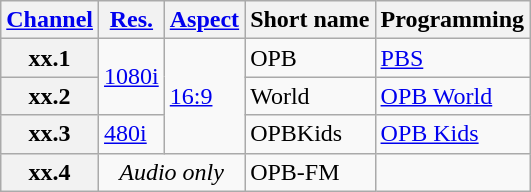<table class="wikitable">
<tr>
<th scope = "col"><a href='#'>Channel</a></th>
<th scope = "col"><a href='#'>Res.</a></th>
<th scope = "col"><a href='#'>Aspect</a></th>
<th scope = "col">Short name</th>
<th scope = "col">Programming</th>
</tr>
<tr>
<th scope = "row">xx.1</th>
<td rowspan=2><a href='#'>1080i</a></td>
<td rowspan="3"><a href='#'>16:9</a></td>
<td>OPB</td>
<td><a href='#'>PBS</a></td>
</tr>
<tr>
<th scope = "row">xx.2</th>
<td>World</td>
<td><a href='#'>OPB World</a></td>
</tr>
<tr>
<th scope = "row">xx.3</th>
<td><a href='#'>480i</a></td>
<td>OPBKids</td>
<td><a href='#'>OPB Kids</a></td>
</tr>
<tr>
<th scope = "row">xx.4</th>
<td colspan="2"; align="center"><em>Audio only</em></td>
<td>OPB-FM</td>
<td></td>
</tr>
</table>
